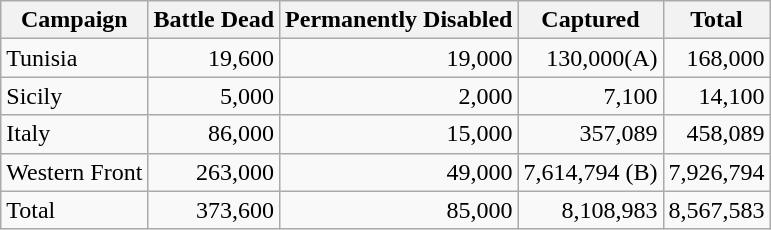<table class="wikitable"  style="text-align: right;">
<tr>
<th>Campaign</th>
<th>Battle Dead</th>
<th>Permanently Disabled</th>
<th>Captured</th>
<th>Total</th>
</tr>
<tr>
<td style="text-align: left;">Tunisia</td>
<td>19,600</td>
<td>19,000</td>
<td>130,000(A)</td>
<td>168,000</td>
</tr>
<tr>
<td style="text-align: left;">Sicily</td>
<td>5,000</td>
<td>2,000</td>
<td>7,100</td>
<td>14,100</td>
</tr>
<tr>
<td style="text-align: left;">Italy</td>
<td>86,000</td>
<td>15,000</td>
<td>357,089</td>
<td>458,089</td>
</tr>
<tr>
<td style="text-align: left;">Western Front</td>
<td>263,000</td>
<td>49,000</td>
<td>7,614,794 (B)</td>
<td>7,926,794</td>
</tr>
<tr>
<td style="text-align: left;">Total</td>
<td>373,600</td>
<td>85,000</td>
<td>8,108,983</td>
<td>8,567,583</td>
</tr>
</table>
